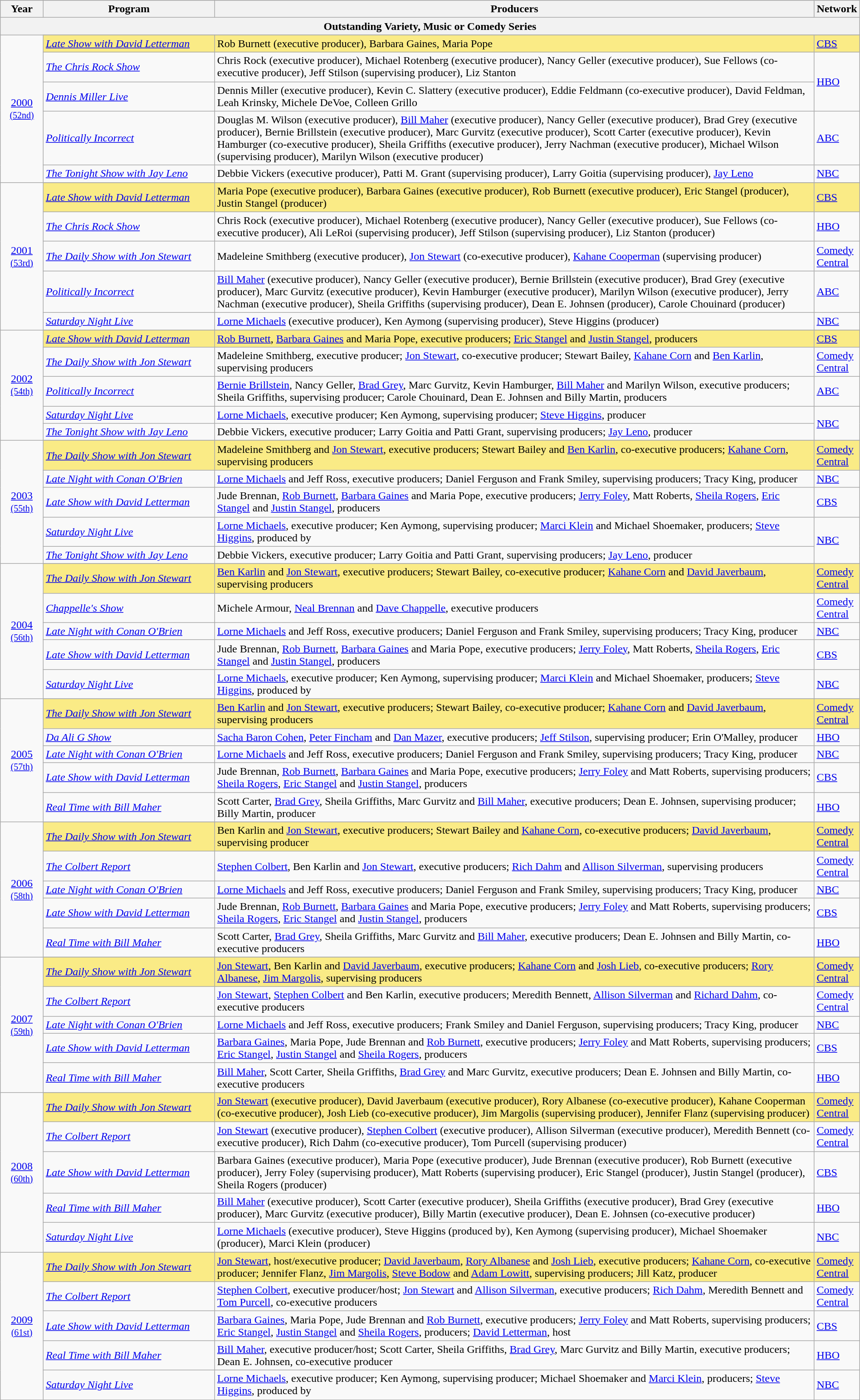<table class="wikitable" style="width:100%">
<tr bgcolor="#bebebe">
<th width="5%">Year</th>
<th width="20%">Program</th>
<th width="70%">Producers</th>
<th width="5%">Network</th>
</tr>
<tr>
<th colspan="4">Outstanding Variety, Music or Comedy Series</th>
</tr>
<tr>
<td rowspan="6" style="text-align:center"><a href='#'>2000</a><br><small><a href='#'>(52nd)</a></small><br></td>
</tr>
<tr style="background:#FAEB86">
<td><em><a href='#'>Late Show with David Letterman</a></em></td>
<td>Rob Burnett (executive producer), Barbara Gaines, Maria Pope</td>
<td><a href='#'>CBS</a></td>
</tr>
<tr>
<td><em><a href='#'>The Chris Rock Show</a></em></td>
<td>Chris Rock (executive producer), Michael Rotenberg (executive producer), Nancy Geller (executive producer), Sue Fellows (co-executive producer), Jeff Stilson (supervising producer), Liz Stanton</td>
<td rowspan=2><a href='#'>HBO</a></td>
</tr>
<tr>
<td><em><a href='#'>Dennis Miller Live</a></em></td>
<td>Dennis Miller (executive producer), Kevin C. Slattery (executive producer), Eddie Feldmann (co-executive producer), David Feldman, Leah Krinsky, Michele DeVoe, Colleen Grillo</td>
</tr>
<tr>
<td><em><a href='#'>Politically Incorrect</a></em></td>
<td>Douglas M. Wilson (executive producer), <a href='#'>Bill Maher</a> (executive producer), Nancy Geller (executive producer), Brad Grey (executive producer), Bernie Brillstein (executive producer), Marc Gurvitz (executive producer), Scott Carter (executive producer), Kevin Hamburger (co-executive producer), Sheila Griffiths (executive producer), Jerry Nachman (executive producer), Michael Wilson (supervising producer), Marilyn Wilson (executive producer)</td>
<td><a href='#'>ABC</a></td>
</tr>
<tr>
<td><em><a href='#'>The Tonight Show with Jay Leno</a></em></td>
<td>Debbie Vickers (executive producer), Patti M. Grant (supervising producer), Larry Goitia (supervising producer), <a href='#'>Jay Leno</a></td>
<td><a href='#'>NBC</a></td>
</tr>
<tr>
<td rowspan=6" style="text-align:center"><a href='#'>2001</a><br><small><a href='#'>(53rd)</a></small><br></td>
</tr>
<tr style="background:#FAEB86">
<td><em><a href='#'>Late Show with David Letterman</a></em></td>
<td>Maria Pope (executive producer), Barbara Gaines (executive producer), Rob Burnett (executive producer), Eric Stangel (producer), Justin Stangel (producer)</td>
<td><a href='#'>CBS</a></td>
</tr>
<tr>
<td><em><a href='#'>The Chris Rock Show</a></em></td>
<td>Chris Rock (executive producer), Michael Rotenberg (executive producer), Nancy Geller (executive producer), Sue Fellows (co-executive producer), Ali LeRoi (supervising producer), Jeff Stilson (supervising producer), Liz Stanton (producer)</td>
<td><a href='#'>HBO</a></td>
</tr>
<tr>
<td><em><a href='#'>The Daily Show with Jon Stewart</a></em></td>
<td>Madeleine Smithberg (executive producer), <a href='#'>Jon Stewart</a> (co-executive producer), <a href='#'>Kahane Cooperman</a> (supervising producer)</td>
<td><a href='#'>Comedy Central</a></td>
</tr>
<tr>
<td><em><a href='#'>Politically Incorrect</a></em></td>
<td><a href='#'>Bill Maher</a> (executive producer), Nancy Geller (executive producer), Bernie Brillstein (executive producer), Brad Grey (executive producer), Marc Gurvitz (executive producer), Kevin Hamburger (executive producer), Marilyn Wilson (executive producer), Jerry Nachman (executive producer), Sheila Griffiths (supervising producer), Dean E. Johnsen (producer), Carole Chouinard (producer)</td>
<td><a href='#'>ABC</a></td>
</tr>
<tr>
<td><em><a href='#'>Saturday Night Live</a></em></td>
<td><a href='#'>Lorne Michaels</a> (executive producer), Ken Aymong (supervising producer), Steve Higgins (producer)</td>
<td><a href='#'>NBC</a></td>
</tr>
<tr>
<td rowspan=6" style="text-align:center"><a href='#'>2002</a><br><small><a href='#'>(54th)</a></small><br></td>
</tr>
<tr style="background:#FAEB86">
<td><em><a href='#'>Late Show with David Letterman</a></em></td>
<td><a href='#'>Rob Burnett</a>, <a href='#'>Barbara Gaines</a> and Maria Pope, executive producers; <a href='#'>Eric Stangel</a> and <a href='#'>Justin Stangel</a>, producers</td>
<td><a href='#'>CBS</a></td>
</tr>
<tr>
<td><em><a href='#'>The Daily Show with Jon Stewart</a></em></td>
<td>Madeleine Smithberg, executive producer; <a href='#'>Jon Stewart</a>, co-executive producer; Stewart Bailey, <a href='#'>Kahane Corn</a> and <a href='#'>Ben Karlin</a>, supervising producers</td>
<td><a href='#'>Comedy Central</a></td>
</tr>
<tr>
<td><em><a href='#'>Politically Incorrect</a></em></td>
<td><a href='#'>Bernie Brillstein</a>, Nancy Geller, <a href='#'>Brad Grey</a>, Marc Gurvitz, Kevin Hamburger, <a href='#'>Bill Maher</a> and Marilyn Wilson, executive producers; Sheila Griffiths, supervising producer; Carole Chouinard, Dean E. Johnsen and Billy Martin, producers</td>
<td><a href='#'>ABC</a></td>
</tr>
<tr>
<td><em><a href='#'>Saturday Night Live</a></em></td>
<td><a href='#'>Lorne Michaels</a>, executive producer; Ken Aymong, supervising producer; <a href='#'>Steve Higgins</a>, producer</td>
<td rowspan=2><a href='#'>NBC</a></td>
</tr>
<tr>
<td><em><a href='#'>The Tonight Show with Jay Leno</a></em></td>
<td>Debbie Vickers, executive producer; Larry Goitia and Patti Grant, supervising producers; <a href='#'>Jay Leno</a>, producer</td>
</tr>
<tr>
<td rowspan=6" style="text-align:center"><a href='#'>2003</a><br><small><a href='#'>(55th)</a></small><br></td>
</tr>
<tr style="background:#FAEB86">
<td><em><a href='#'>The Daily Show with Jon Stewart</a></em></td>
<td>Madeleine Smithberg and <a href='#'>Jon Stewart</a>, executive producers; Stewart Bailey and <a href='#'>Ben Karlin</a>, co-executive producers; <a href='#'>Kahane Corn</a>, supervising producers</td>
<td><a href='#'>Comedy Central</a></td>
</tr>
<tr>
<td><em><a href='#'>Late Night with Conan O'Brien</a></em></td>
<td><a href='#'>Lorne Michaels</a> and Jeff Ross, executive producers; Daniel Ferguson and Frank Smiley, supervising producers; Tracy King, producer</td>
<td><a href='#'>NBC</a></td>
</tr>
<tr>
<td><em><a href='#'>Late Show with David Letterman</a></em></td>
<td>Jude Brennan, <a href='#'>Rob Burnett</a>, <a href='#'>Barbara Gaines</a> and Maria Pope, executive producers; <a href='#'>Jerry Foley</a>, Matt Roberts, <a href='#'>Sheila Rogers</a>, <a href='#'>Eric Stangel</a> and <a href='#'>Justin Stangel</a>, producers</td>
<td><a href='#'>CBS</a></td>
</tr>
<tr>
<td><em><a href='#'>Saturday Night Live</a></em></td>
<td><a href='#'>Lorne Michaels</a>, executive producer; Ken Aymong, supervising producer; <a href='#'>Marci Klein</a> and Michael Shoemaker, producers; <a href='#'>Steve Higgins</a>, produced by</td>
<td rowspan=2><a href='#'>NBC</a></td>
</tr>
<tr>
<td><em><a href='#'>The Tonight Show with Jay Leno</a></em></td>
<td>Debbie Vickers, executive producer; Larry Goitia and Patti Grant, supervising producers; <a href='#'>Jay Leno</a>, producer</td>
</tr>
<tr>
<td rowspan=6" style="text-align:center"><a href='#'>2004</a><br><small><a href='#'>(56th)</a></small><br></td>
</tr>
<tr style="background:#FAEB86">
<td><em><a href='#'>The Daily Show with Jon Stewart</a></em></td>
<td><a href='#'>Ben Karlin</a> and <a href='#'>Jon Stewart</a>, executive producers; Stewart Bailey, co-executive producer; <a href='#'>Kahane Corn</a> and <a href='#'>David Javerbaum</a>, supervising producers</td>
<td><a href='#'>Comedy Central</a></td>
</tr>
<tr>
<td><em><a href='#'>Chappelle's Show</a></em></td>
<td>Michele Armour, <a href='#'>Neal Brennan</a> and <a href='#'>Dave Chappelle</a>, executive producers</td>
<td><a href='#'>Comedy Central</a></td>
</tr>
<tr>
<td><em><a href='#'>Late Night with Conan O'Brien</a></em></td>
<td><a href='#'>Lorne Michaels</a> and Jeff Ross, executive producers; Daniel Ferguson and Frank Smiley, supervising producers; Tracy King, producer</td>
<td><a href='#'>NBC</a></td>
</tr>
<tr>
<td><em><a href='#'>Late Show with David Letterman</a></em></td>
<td>Jude Brennan, <a href='#'>Rob Burnett</a>, <a href='#'>Barbara Gaines</a> and Maria Pope, executive producers; <a href='#'>Jerry Foley</a>, Matt Roberts, <a href='#'>Sheila Rogers</a>, <a href='#'>Eric Stangel</a> and <a href='#'>Justin Stangel</a>, producers</td>
<td><a href='#'>CBS</a></td>
</tr>
<tr>
<td><em><a href='#'>Saturday Night Live</a></em></td>
<td><a href='#'>Lorne Michaels</a>, executive producer; Ken Aymong, supervising producer; <a href='#'>Marci Klein</a> and Michael Shoemaker, producers; <a href='#'>Steve Higgins</a>, produced by</td>
<td><a href='#'>NBC</a></td>
</tr>
<tr>
<td rowspan=6" style="text-align:center"><a href='#'>2005</a><br><small><a href='#'>(57th)</a></small><br></td>
</tr>
<tr style="background:#FAEB86">
<td><em><a href='#'>The Daily Show with Jon Stewart</a></em></td>
<td><a href='#'>Ben Karlin</a> and <a href='#'>Jon Stewart</a>, executive producers; Stewart Bailey, co-executive producer; <a href='#'>Kahane Corn</a> and <a href='#'>David Javerbaum</a>, supervising producers</td>
<td><a href='#'>Comedy Central</a></td>
</tr>
<tr>
<td><em><a href='#'>Da Ali G Show</a></em></td>
<td><a href='#'>Sacha Baron Cohen</a>, <a href='#'>Peter Fincham</a> and <a href='#'>Dan Mazer</a>, executive producers; <a href='#'>Jeff Stilson</a>, supervising producer; Erin O'Malley, producer</td>
<td><a href='#'>HBO</a></td>
</tr>
<tr>
<td><em><a href='#'>Late Night with Conan O'Brien</a></em></td>
<td><a href='#'>Lorne Michaels</a> and Jeff Ross, executive producers; Daniel Ferguson and Frank Smiley, supervising producers; Tracy King, producer</td>
<td><a href='#'>NBC</a></td>
</tr>
<tr>
<td><em><a href='#'>Late Show with David Letterman</a></em></td>
<td>Jude Brennan, <a href='#'>Rob Burnett</a>, <a href='#'>Barbara Gaines</a> and Maria Pope, executive producers; <a href='#'>Jerry Foley</a> and Matt Roberts, supervising producers; <a href='#'>Sheila Rogers</a>, <a href='#'>Eric Stangel</a> and <a href='#'>Justin Stangel</a>, producers</td>
<td><a href='#'>CBS</a></td>
</tr>
<tr>
<td><em><a href='#'>Real Time with Bill Maher</a></em></td>
<td>Scott Carter, <a href='#'>Brad Grey</a>, Sheila Griffiths, Marc Gurvitz and <a href='#'>Bill Maher</a>, executive producers; Dean E. Johnsen, supervising producer; Billy Martin, producer</td>
<td><a href='#'>HBO</a></td>
</tr>
<tr>
<td rowspan=6" style="text-align:center"><a href='#'>2006</a><br><small><a href='#'>(58th)</a></small><br></td>
</tr>
<tr style="background:#FAEB86">
<td><em><a href='#'>The Daily Show with Jon Stewart</a></em></td>
<td>Ben Karlin and <a href='#'>Jon Stewart</a>, executive producers; Stewart Bailey and <a href='#'>Kahane Corn</a>, co-executive producers; <a href='#'>David Javerbaum</a>, supervising producer</td>
<td><a href='#'>Comedy Central</a></td>
</tr>
<tr>
<td><em><a href='#'>The Colbert Report</a></em></td>
<td><a href='#'>Stephen Colbert</a>, Ben Karlin and <a href='#'>Jon Stewart</a>, executive producers; <a href='#'>Rich Dahm</a> and <a href='#'>Allison Silverman</a>, supervising producers</td>
<td><a href='#'>Comedy Central</a></td>
</tr>
<tr>
<td><em><a href='#'>Late Night with Conan O'Brien</a></em></td>
<td><a href='#'>Lorne Michaels</a> and Jeff Ross, executive producers; Daniel Ferguson and Frank Smiley, supervising producers; Tracy King, producer</td>
<td><a href='#'>NBC</a></td>
</tr>
<tr>
<td><em><a href='#'>Late Show with David Letterman</a></em></td>
<td>Jude Brennan, <a href='#'>Rob Burnett</a>, <a href='#'>Barbara Gaines</a> and Maria Pope, executive producers; <a href='#'>Jerry Foley</a> and Matt Roberts, supervising producers; <a href='#'>Sheila Rogers</a>, <a href='#'>Eric Stangel</a> and <a href='#'>Justin Stangel</a>, producers</td>
<td><a href='#'>CBS</a></td>
</tr>
<tr>
<td><em><a href='#'>Real Time with Bill Maher</a></em></td>
<td>Scott Carter, <a href='#'>Brad Grey</a>, Sheila Griffiths, Marc Gurvitz and <a href='#'>Bill Maher</a>, executive producers; Dean E. Johnsen and Billy Martin, co-executive producers</td>
<td><a href='#'>HBO</a></td>
</tr>
<tr>
<td rowspan=6" style="text-align:center"><a href='#'>2007</a><br><small><a href='#'>(59th)</a></small><br></td>
</tr>
<tr style="background:#FAEB86">
<td><em><a href='#'>The Daily Show with Jon Stewart</a></em></td>
<td><a href='#'>Jon Stewart</a>, Ben Karlin and <a href='#'>David Javerbaum</a>, executive producers; <a href='#'>Kahane Corn</a> and <a href='#'>Josh Lieb</a>, co-executive producers; <a href='#'>Rory Albanese</a>, <a href='#'>Jim Margolis</a>, supervising producers</td>
<td><a href='#'>Comedy Central</a></td>
</tr>
<tr>
<td><em><a href='#'>The Colbert Report</a></em></td>
<td><a href='#'>Jon Stewart</a>, <a href='#'>Stephen Colbert</a> and Ben Karlin, executive producers; Meredith Bennett, <a href='#'>Allison Silverman</a> and <a href='#'>Richard Dahm</a>, co-executive producers</td>
<td><a href='#'>Comedy Central</a></td>
</tr>
<tr>
<td><em><a href='#'>Late Night with Conan O'Brien</a></em></td>
<td><a href='#'>Lorne Michaels</a> and Jeff Ross, executive producers; Frank Smiley and Daniel Ferguson, supervising producers; Tracy King, producer</td>
<td><a href='#'>NBC</a></td>
</tr>
<tr>
<td><em><a href='#'>Late Show with David Letterman</a></em></td>
<td><a href='#'>Barbara Gaines</a>, Maria Pope, Jude Brennan and <a href='#'>Rob Burnett</a>, executive producers; <a href='#'>Jerry Foley</a> and Matt Roberts, supervising producers; <a href='#'>Eric Stangel</a>, <a href='#'>Justin Stangel</a> and <a href='#'>Sheila Rogers</a>, producers</td>
<td><a href='#'>CBS</a></td>
</tr>
<tr>
<td><em><a href='#'>Real Time with Bill Maher</a></em></td>
<td><a href='#'>Bill Maher</a>, Scott Carter, Sheila Griffiths, <a href='#'>Brad Grey</a> and Marc Gurvitz, executive producers; Dean E. Johnsen and Billy Martin, co-executive producers</td>
<td><a href='#'>HBO</a></td>
</tr>
<tr>
<td rowspan=6" style="text-align:center"><a href='#'>2008</a><br><small><a href='#'>(60th)</a></small><br></td>
</tr>
<tr style="background:#FAEB86">
<td><em><a href='#'>The Daily Show with Jon Stewart</a></em></td>
<td><a href='#'>Jon Stewart</a> (executive producer), David Javerbaum (executive producer), Rory Albanese (co-executive producer), Kahane Cooperman (co-executive producer), Josh Lieb (co-executive producer), Jim Margolis (supervising producer), Jennifer Flanz (supervising producer)</td>
<td><a href='#'>Comedy Central</a></td>
</tr>
<tr>
<td><em><a href='#'>The Colbert Report</a></em></td>
<td><a href='#'>Jon Stewart</a> (executive producer), <a href='#'>Stephen Colbert</a> (executive producer), Allison Silverman (executive producer), Meredith Bennett (co-executive producer), Rich Dahm (co-executive producer), Tom Purcell (supervising producer)</td>
<td><a href='#'>Comedy Central</a></td>
</tr>
<tr>
<td><em><a href='#'>Late Show with David Letterman</a></em></td>
<td>Barbara Gaines (executive producer), Maria Pope (executive producer), Jude Brennan (executive producer), Rob Burnett (executive producer), Jerry Foley (supervising producer), Matt Roberts (supervising producer), Eric Stangel (producer), Justin Stangel (producer), Sheila Rogers (producer)</td>
<td><a href='#'>CBS</a></td>
</tr>
<tr>
<td><em><a href='#'>Real Time with Bill Maher</a></em></td>
<td><a href='#'>Bill Maher</a> (executive producer), Scott Carter (executive producer), Sheila Griffiths (executive producer), Brad Grey (executive producer), Marc Gurvitz (executive producer), Billy Martin (executive producer), Dean E. Johnsen (co-executive producer)</td>
<td><a href='#'>HBO</a></td>
</tr>
<tr>
<td><em><a href='#'>Saturday Night Live</a></em></td>
<td><a href='#'>Lorne Michaels</a> (executive producer), Steve Higgins (produced by), Ken Aymong (supervising producer), Michael Shoemaker (producer), Marci Klein (producer)</td>
<td><a href='#'>NBC</a></td>
</tr>
<tr>
<td rowspan=6" style="text-align:center"><a href='#'>2009</a><br><small><a href='#'>(61st)</a></small><br></td>
</tr>
<tr style="background:#FAEB86">
<td><em><a href='#'>The Daily Show with Jon Stewart</a></em></td>
<td><a href='#'>Jon Stewart</a>, host/executive producer; <a href='#'>David Javerbaum</a>, <a href='#'>Rory Albanese</a> and <a href='#'>Josh Lieb</a>, executive producers; <a href='#'>Kahane Corn</a>, co-executive producer; Jennifer Flanz, <a href='#'>Jim Margolis</a>, <a href='#'>Steve Bodow</a> and <a href='#'>Adam Lowitt</a>, supervising producers; Jill Katz, producer</td>
<td><a href='#'>Comedy Central</a></td>
</tr>
<tr>
<td><em><a href='#'>The Colbert Report</a></em></td>
<td><a href='#'>Stephen Colbert</a>, executive producer/host; <a href='#'>Jon Stewart</a> and <a href='#'>Allison Silverman</a>, executive producers; <a href='#'>Rich Dahm</a>, Meredith Bennett and <a href='#'>Tom Purcell</a>, co-executive producers</td>
<td><a href='#'>Comedy Central</a></td>
</tr>
<tr>
<td><em><a href='#'>Late Show with David Letterman</a></em></td>
<td><a href='#'>Barbara Gaines</a>, Maria Pope, Jude Brennan and <a href='#'>Rob Burnett</a>, executive producers; <a href='#'>Jerry Foley</a> and Matt Roberts, supervising producers; <a href='#'>Eric Stangel</a>, <a href='#'>Justin Stangel</a> and <a href='#'>Sheila Rogers</a>, producers; <a href='#'>David Letterman</a>, host</td>
<td><a href='#'>CBS</a></td>
</tr>
<tr>
<td><em><a href='#'>Real Time with Bill Maher</a></em></td>
<td><a href='#'>Bill Maher</a>, executive producer/host; Scott Carter, Sheila Griffiths, <a href='#'>Brad Grey</a>, Marc Gurvitz and Billy Martin, executive producers; Dean E. Johnsen, co-executive producer</td>
<td><a href='#'>HBO</a></td>
</tr>
<tr>
<td><em><a href='#'>Saturday Night Live</a></em></td>
<td><a href='#'>Lorne Michaels</a>, executive producer; Ken Aymong, supervising producer; Michael Shoemaker and <a href='#'>Marci Klein</a>, producers; <a href='#'>Steve Higgins</a>, produced by</td>
<td><a href='#'>NBC</a></td>
</tr>
</table>
